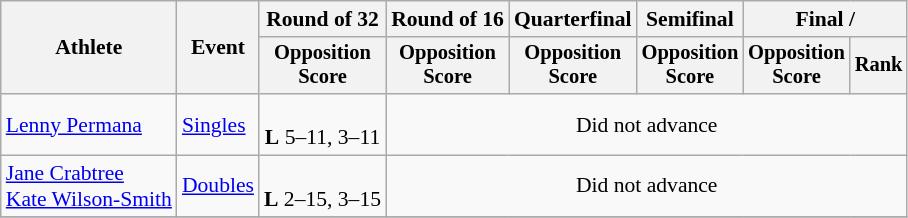<table class=wikitable style="font-size:90%">
<tr>
<th rowspan="2">Athlete</th>
<th rowspan="2">Event</th>
<th>Round of 32</th>
<th>Round of 16</th>
<th>Quarterfinal</th>
<th>Semifinal</th>
<th colspan=2>Final / </th>
</tr>
<tr style="font-size:95%">
<th>Opposition<br>Score</th>
<th>Opposition<br>Score</th>
<th>Opposition<br>Score</th>
<th>Opposition<br>Score</th>
<th>Opposition<br>Score</th>
<th>Rank</th>
</tr>
<tr align=center>
<td align=left><a href='#'>Lenny Permana</a></td>
<td align=left><a href='#'>Singles</a></td>
<td><br><strong>L</strong> 5–11, 3–11</td>
<td colspan=5>Did not advance</td>
</tr>
<tr align=center>
<td align=left><a href='#'>Jane Crabtree</a><br><a href='#'>Kate Wilson-Smith</a></td>
<td align=left><a href='#'>Doubles</a></td>
<td><br><strong>L</strong> 2–15, 3–15</td>
<td colspan=5>Did not advance</td>
</tr>
<tr>
</tr>
</table>
